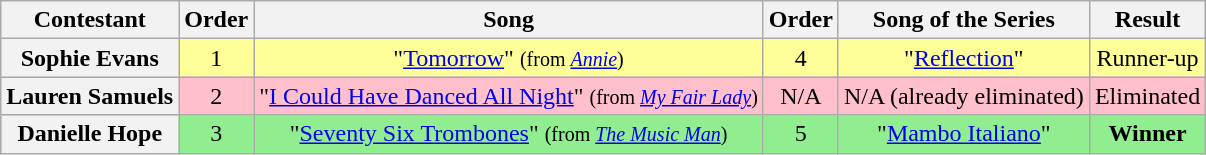<table class="wikitable plainrowheaders" style="text-align:center;">
<tr>
<th scope="col">Contestant</th>
<th scope="col">Order</th>
<th scope="col">Song</th>
<th scope="col">Order</th>
<th scope="col">Song of the Series</th>
<th scope="col">Result</th>
</tr>
<tr style="background:#ff9;">
<th scope="row">Sophie Evans</th>
<td>1</td>
<td>"<a href='#'>Tomorrow</a>" <small>(from <em><a href='#'>Annie</a></em>)</small></td>
<td>4</td>
<td>"<a href='#'>Reflection</a>"</td>
<td>Runner-up</td>
</tr>
<tr style = "background:pink">
<th scope="row">Lauren Samuels</th>
<td>2</td>
<td>"<a href='#'>I Could Have Danced All Night</a>" <small>(from <em><a href='#'>My Fair Lady</a></em>)</small></td>
<td>N/A</td>
<td>N/A (already eliminated)</td>
<td>Eliminated</td>
</tr>
<tr style="background:lightgreen;">
<th scope="row">Danielle Hope</th>
<td>3</td>
<td>"<a href='#'>Seventy Six Trombones</a>" <small>(from <em><a href='#'>The Music Man</a></em>)</small></td>
<td>5</td>
<td>"<a href='#'>Mambo Italiano</a>"</td>
<td><strong>Winner</strong></td>
</tr>
</table>
